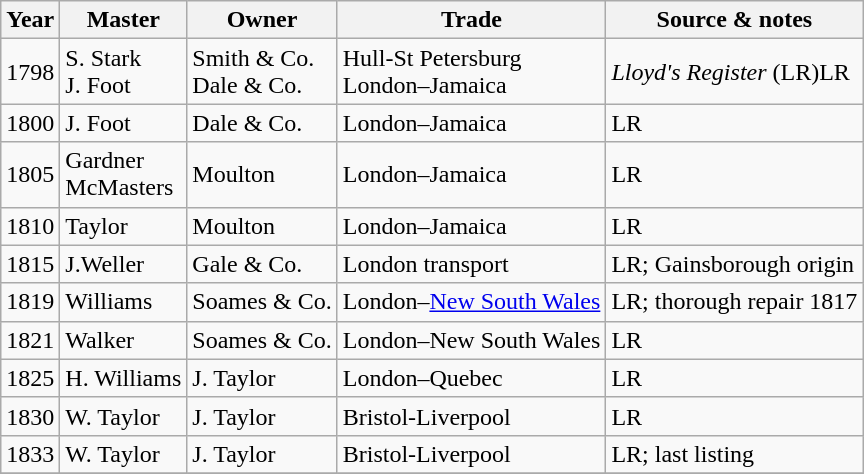<table class="sortable wikitable">
<tr>
<th>Year</th>
<th>Master</th>
<th>Owner</th>
<th>Trade</th>
<th>Source & notes</th>
</tr>
<tr>
<td>1798</td>
<td>S. Stark<br>J. Foot</td>
<td>Smith & Co.<br>Dale & Co.</td>
<td>Hull-St Petersburg<br>London–Jamaica</td>
<td><em>Lloyd's Register</em> (LR)LR</td>
</tr>
<tr>
<td>1800</td>
<td>J. Foot</td>
<td>Dale & Co.</td>
<td>London–Jamaica</td>
<td>LR</td>
</tr>
<tr>
<td>1805</td>
<td>Gardner<br>McMasters</td>
<td>Moulton</td>
<td>London–Jamaica</td>
<td>LR</td>
</tr>
<tr>
<td>1810</td>
<td>Taylor</td>
<td>Moulton</td>
<td>London–Jamaica</td>
<td>LR</td>
</tr>
<tr>
<td>1815</td>
<td>J.Weller</td>
<td>Gale & Co.</td>
<td>London transport</td>
<td>LR; Gainsborough origin</td>
</tr>
<tr>
<td>1819</td>
<td>Williams</td>
<td>Soames & Co.</td>
<td>London–<a href='#'>New South Wales</a></td>
<td>LR; thorough repair 1817</td>
</tr>
<tr>
<td>1821</td>
<td>Walker</td>
<td>Soames & Co.</td>
<td>London–New South Wales</td>
<td>LR</td>
</tr>
<tr>
<td>1825</td>
<td>H. Williams</td>
<td>J. Taylor</td>
<td>London–Quebec</td>
<td>LR</td>
</tr>
<tr>
<td>1830</td>
<td>W. Taylor</td>
<td>J. Taylor</td>
<td>Bristol-Liverpool</td>
<td>LR</td>
</tr>
<tr>
<td>1833</td>
<td>W. Taylor</td>
<td>J. Taylor</td>
<td>Bristol-Liverpool</td>
<td>LR; last listing</td>
</tr>
<tr>
</tr>
</table>
